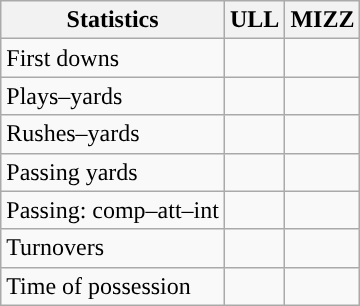<table class="wikitable" style="float:left">
<tr>
<th>Statistics</th>
<th>ULL</th>
<th>MIZZ</th>
</tr>
<tr>
<td>First downs</td>
<td></td>
<td></td>
</tr>
<tr>
<td>Plays–yards</td>
<td></td>
<td></td>
</tr>
<tr>
<td>Rushes–yards</td>
<td></td>
<td></td>
</tr>
<tr>
<td>Passing yards</td>
<td></td>
<td></td>
</tr>
<tr>
<td>Passing: comp–att–int</td>
<td></td>
<td></td>
</tr>
<tr>
<td>Turnovers</td>
<td></td>
<td></td>
</tr>
<tr>
<td>Time of possession</td>
<td></td>
<td></td>
</tr>
</table>
